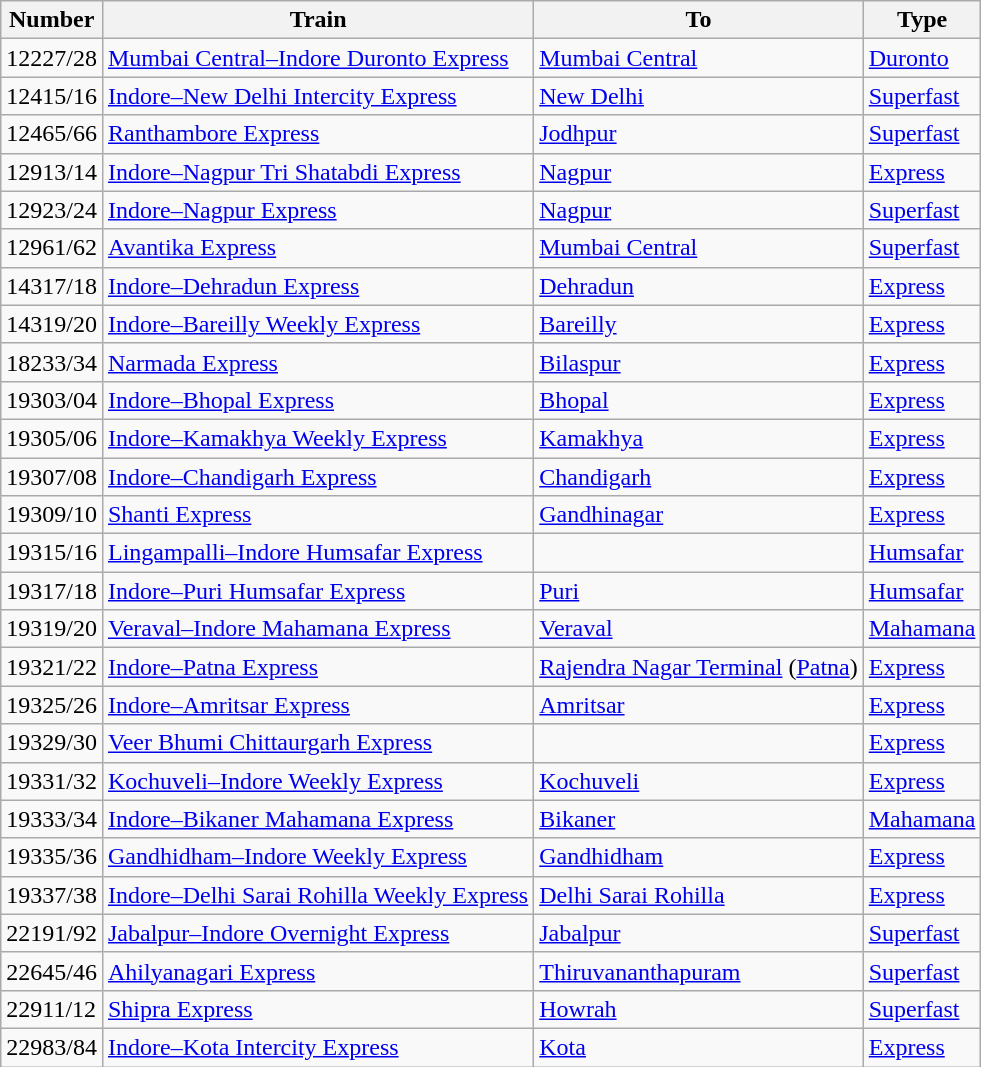<table class="wikitable sortable">
<tr>
<th>Number</th>
<th>Train</th>
<th>To</th>
<th>Type</th>
</tr>
<tr>
<td>12227/28</td>
<td><a href='#'>Mumbai Central–Indore Duronto Express</a></td>
<td><a href='#'>Mumbai Central</a></td>
<td><a href='#'>Duronto</a></td>
</tr>
<tr>
<td>12415/16</td>
<td><a href='#'>Indore–New Delhi Intercity Express</a></td>
<td><a href='#'>New Delhi</a></td>
<td><a href='#'>Superfast</a></td>
</tr>
<tr>
<td>12465/66</td>
<td><a href='#'>Ranthambore Express</a></td>
<td><a href='#'>Jodhpur</a></td>
<td><a href='#'>Superfast</a></td>
</tr>
<tr>
<td>12913/14</td>
<td><a href='#'>Indore–Nagpur Tri Shatabdi Express</a></td>
<td><a href='#'>Nagpur</a></td>
<td><a href='#'>Express</a></td>
</tr>
<tr>
<td>12923/24</td>
<td><a href='#'>Indore–Nagpur Express</a></td>
<td><a href='#'>Nagpur</a></td>
<td><a href='#'>Superfast</a></td>
</tr>
<tr>
<td>12961/62</td>
<td><a href='#'>Avantika Express</a></td>
<td><a href='#'>Mumbai Central</a></td>
<td><a href='#'>Superfast</a></td>
</tr>
<tr>
<td>14317/18</td>
<td><a href='#'>Indore–Dehradun Express</a></td>
<td><a href='#'>Dehradun</a></td>
<td><a href='#'>Express</a></td>
</tr>
<tr>
<td>14319/20</td>
<td><a href='#'>Indore–Bareilly Weekly Express</a></td>
<td><a href='#'>Bareilly</a></td>
<td><a href='#'>Express</a></td>
</tr>
<tr>
<td>18233/34</td>
<td><a href='#'>Narmada Express</a></td>
<td><a href='#'>Bilaspur</a></td>
<td><a href='#'>Express</a></td>
</tr>
<tr>
<td>19303/04</td>
<td><a href='#'>Indore–Bhopal Express</a></td>
<td><a href='#'>Bhopal</a></td>
<td><a href='#'>Express</a></td>
</tr>
<tr>
<td>19305/06</td>
<td><a href='#'>Indore–Kamakhya Weekly Express</a></td>
<td><a href='#'>Kamakhya</a></td>
<td><a href='#'> Express</a></td>
</tr>
<tr>
<td>19307/08</td>
<td><a href='#'>Indore–Chandigarh Express</a></td>
<td><a href='#'>Chandigarh</a></td>
<td><a href='#'> Express</a></td>
</tr>
<tr>
<td>19309/10</td>
<td><a href='#'>Shanti Express</a></td>
<td><a href='#'>Gandhinagar</a></td>
<td><a href='#'>Express</a></td>
</tr>
<tr>
<td>19315/16</td>
<td><a href='#'>Lingampalli–Indore Humsafar Express</a></td>
<td></td>
<td><a href='#'>Humsafar</a></td>
</tr>
<tr>
<td>19317/18</td>
<td><a href='#'>Indore–Puri Humsafar Express</a></td>
<td><a href='#'>Puri</a></td>
<td><a href='#'>Humsafar</a></td>
</tr>
<tr>
<td>19319/20</td>
<td><a href='#'>Veraval–Indore Mahamana Express</a></td>
<td><a href='#'>Veraval</a></td>
<td><a href='#'>Mahamana</a></td>
</tr>
<tr>
<td>19321/22</td>
<td><a href='#'>Indore–Patna Express</a></td>
<td><a href='#'>Rajendra Nagar Terminal</a> (<a href='#'>Patna</a>)</td>
<td><a href='#'>Express</a></td>
</tr>
<tr>
<td>19325/26</td>
<td><a href='#'>Indore–Amritsar Express</a></td>
<td><a href='#'>Amritsar</a></td>
<td><a href='#'>Express</a></td>
</tr>
<tr>
<td>19329/30</td>
<td><a href='#'>Veer Bhumi Chittaurgarh Express</a></td>
<td></td>
<td><a href='#'>Express</a></td>
</tr>
<tr>
<td>19331/32</td>
<td><a href='#'>Kochuveli–Indore Weekly Express</a></td>
<td><a href='#'>Kochuveli</a></td>
<td><a href='#'>Express</a></td>
</tr>
<tr>
<td>19333/34</td>
<td><a href='#'>Indore–Bikaner Mahamana Express</a></td>
<td><a href='#'>Bikaner</a></td>
<td><a href='#'>Mahamana</a></td>
</tr>
<tr>
<td>19335/36</td>
<td><a href='#'>Gandhidham–Indore Weekly Express</a></td>
<td><a href='#'>Gandhidham</a></td>
<td><a href='#'>Express</a></td>
</tr>
<tr>
<td>19337/38</td>
<td><a href='#'>Indore–Delhi Sarai Rohilla Weekly Express</a></td>
<td><a href='#'>Delhi Sarai Rohilla</a></td>
<td><a href='#'> Express</a></td>
</tr>
<tr>
<td>22191/92</td>
<td><a href='#'>Jabalpur–Indore Overnight Express</a></td>
<td><a href='#'>Jabalpur</a></td>
<td><a href='#'>Superfast</a></td>
</tr>
<tr>
<td>22645/46</td>
<td><a href='#'>Ahilyanagari Express</a></td>
<td><a href='#'>Thiruvananthapuram</a></td>
<td><a href='#'>Superfast</a></td>
</tr>
<tr>
<td>22911/12</td>
<td><a href='#'>Shipra Express</a></td>
<td><a href='#'>Howrah</a></td>
<td><a href='#'>Superfast</a></td>
</tr>
<tr>
<td>22983/84</td>
<td><a href='#'>Indore–Kota Intercity Express</a></td>
<td><a href='#'>Kota</a></td>
<td><a href='#'> Express</a></td>
</tr>
</table>
